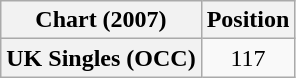<table class="wikitable plainrowheaders">
<tr>
<th scope="col">Chart (2007)</th>
<th scope="col">Position</th>
</tr>
<tr>
<th scope="row">UK Singles (OCC)</th>
<td align="center">117</td>
</tr>
</table>
